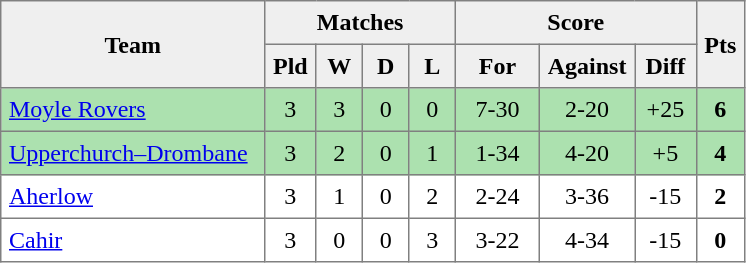<table style=border-collapse:collapse border=1 cellspacing=0 cellpadding=5>
<tr align=center bgcolor=#efefef>
<th rowspan=2 width=165>Team</th>
<th colspan=4>Matches</th>
<th colspan=3>Score</th>
<th rowspan=2width=20>Pts</th>
</tr>
<tr align=center bgcolor=#efefef>
<th width=20>Pld</th>
<th width=20>W</th>
<th width=20>D</th>
<th width=20>L</th>
<th width=45>For</th>
<th width=45>Against</th>
<th width=30>Diff</th>
</tr>
<tr align=center style="background:#ACE1AF;">
<td style="text-align:left;"> <a href='#'>Moyle Rovers</a></td>
<td>3</td>
<td>3</td>
<td>0</td>
<td>0</td>
<td>7-30</td>
<td>2-20</td>
<td>+25</td>
<td><strong>6</strong></td>
</tr>
<tr align=center style="background:#ACE1AF;">
<td style="text-align:left;"> <a href='#'>Upperchurch–Drombane</a></td>
<td>3</td>
<td>2</td>
<td>0</td>
<td>1</td>
<td>1-34</td>
<td>4-20</td>
<td>+5</td>
<td><strong>4</strong></td>
</tr>
<tr align=center>
<td style="text-align:left;"> <a href='#'>Aherlow</a></td>
<td>3</td>
<td>1</td>
<td>0</td>
<td>2</td>
<td>2-24</td>
<td>3-36</td>
<td>-15</td>
<td><strong>2</strong></td>
</tr>
<tr align=center>
<td style="text-align:left;"> <a href='#'>Cahir</a></td>
<td>3</td>
<td>0</td>
<td>0</td>
<td>3</td>
<td>3-22</td>
<td>4-34</td>
<td>-15</td>
<td><strong>0</strong></td>
</tr>
</table>
